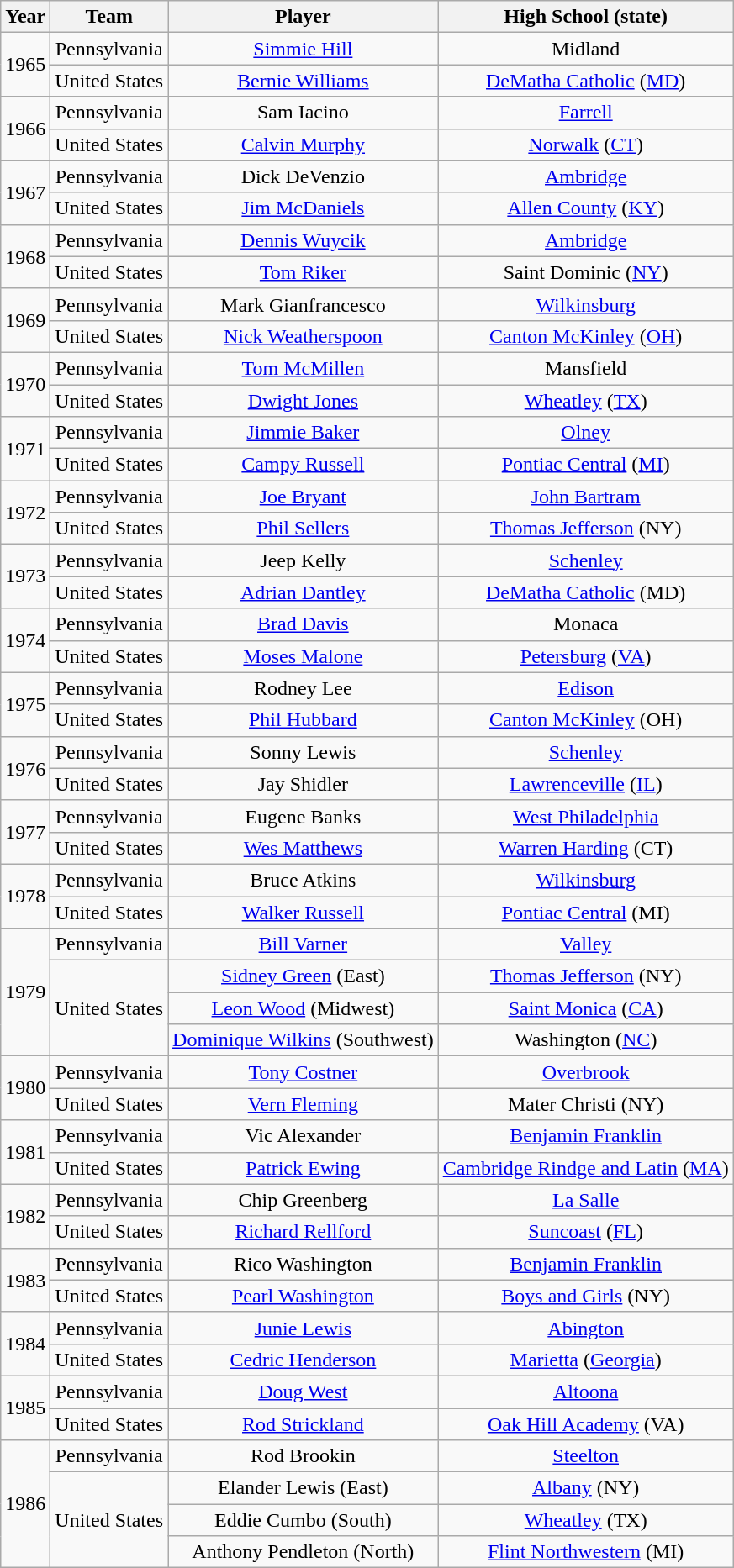<table class="wikitable sortable" style="text-align:center;">
<tr>
<th>Year</th>
<th>Team</th>
<th>Player</th>
<th>High School (state)</th>
</tr>
<tr>
<td rowspan=2>1965</td>
<td>Pennsylvania</td>
<td><a href='#'>Simmie Hill</a></td>
<td>Midland</td>
</tr>
<tr>
<td>United States</td>
<td><a href='#'>Bernie Williams</a></td>
<td><a href='#'>DeMatha Catholic</a> (<a href='#'>MD</a>)</td>
</tr>
<tr>
<td rowspan=2>1966</td>
<td>Pennsylvania</td>
<td>Sam Iacino</td>
<td><a href='#'>Farrell</a></td>
</tr>
<tr>
<td>United States</td>
<td><a href='#'>Calvin Murphy</a></td>
<td><a href='#'>Norwalk</a> (<a href='#'>CT</a>)</td>
</tr>
<tr>
<td rowspan=2>1967</td>
<td>Pennsylvania</td>
<td>Dick DeVenzio</td>
<td><a href='#'>Ambridge</a></td>
</tr>
<tr>
<td>United States</td>
<td><a href='#'>Jim McDaniels</a></td>
<td><a href='#'>Allen County</a> (<a href='#'>KY</a>)</td>
</tr>
<tr>
<td rowspan=2>1968</td>
<td>Pennsylvania</td>
<td><a href='#'>Dennis Wuycik</a></td>
<td><a href='#'>Ambridge</a></td>
</tr>
<tr>
<td>United States</td>
<td><a href='#'>Tom Riker</a></td>
<td>Saint Dominic (<a href='#'>NY</a>)</td>
</tr>
<tr>
<td rowspan=2>1969</td>
<td>Pennsylvania</td>
<td>Mark Gianfrancesco</td>
<td><a href='#'>Wilkinsburg</a></td>
</tr>
<tr>
<td>United States</td>
<td><a href='#'>Nick Weatherspoon</a></td>
<td><a href='#'>Canton McKinley</a> (<a href='#'>OH</a>)</td>
</tr>
<tr>
<td rowspan=2>1970</td>
<td>Pennsylvania</td>
<td><a href='#'>Tom McMillen</a></td>
<td>Mansfield</td>
</tr>
<tr>
<td>United States</td>
<td><a href='#'>Dwight Jones</a></td>
<td><a href='#'>Wheatley</a> (<a href='#'>TX</a>)</td>
</tr>
<tr>
<td rowspan=2>1971</td>
<td>Pennsylvania</td>
<td><a href='#'>Jimmie Baker</a></td>
<td><a href='#'>Olney</a></td>
</tr>
<tr>
<td>United States</td>
<td><a href='#'>Campy Russell</a></td>
<td><a href='#'>Pontiac Central</a> (<a href='#'>MI</a>)</td>
</tr>
<tr>
<td rowspan=2>1972</td>
<td>Pennsylvania</td>
<td><a href='#'>Joe Bryant</a></td>
<td><a href='#'>John Bartram</a></td>
</tr>
<tr>
<td>United States</td>
<td><a href='#'>Phil Sellers</a></td>
<td><a href='#'>Thomas Jefferson</a> (NY)</td>
</tr>
<tr>
<td rowspan=2>1973</td>
<td>Pennsylvania</td>
<td>Jeep Kelly</td>
<td><a href='#'>Schenley</a></td>
</tr>
<tr>
<td>United States</td>
<td><a href='#'>Adrian Dantley</a></td>
<td><a href='#'>DeMatha Catholic</a> (MD)</td>
</tr>
<tr>
<td rowspan=2>1974</td>
<td>Pennsylvania</td>
<td><a href='#'>Brad Davis</a></td>
<td>Monaca</td>
</tr>
<tr>
<td>United States</td>
<td><a href='#'>Moses Malone</a></td>
<td><a href='#'>Petersburg</a> (<a href='#'>VA</a>)</td>
</tr>
<tr>
<td rowspan=2>1975</td>
<td>Pennsylvania</td>
<td>Rodney Lee</td>
<td><a href='#'>Edison</a></td>
</tr>
<tr>
<td>United States</td>
<td><a href='#'>Phil Hubbard</a></td>
<td><a href='#'>Canton McKinley</a> (OH)</td>
</tr>
<tr>
<td rowspan=2>1976</td>
<td>Pennsylvania</td>
<td>Sonny Lewis</td>
<td><a href='#'>Schenley</a></td>
</tr>
<tr>
<td>United States</td>
<td>Jay Shidler</td>
<td><a href='#'>Lawrenceville</a> (<a href='#'>IL</a>)</td>
</tr>
<tr>
<td rowspan=2>1977</td>
<td>Pennsylvania</td>
<td>Eugene Banks</td>
<td><a href='#'>West Philadelphia</a></td>
</tr>
<tr>
<td>United States</td>
<td><a href='#'>Wes Matthews</a></td>
<td><a href='#'>Warren Harding</a> (CT)</td>
</tr>
<tr>
<td rowspan=2>1978</td>
<td>Pennsylvania</td>
<td>Bruce Atkins</td>
<td><a href='#'>Wilkinsburg</a></td>
</tr>
<tr>
<td>United States</td>
<td><a href='#'>Walker Russell</a></td>
<td><a href='#'>Pontiac Central</a> (MI)</td>
</tr>
<tr>
<td rowspan=4>1979</td>
<td>Pennsylvania</td>
<td><a href='#'>Bill Varner</a></td>
<td><a href='#'>Valley</a></td>
</tr>
<tr>
<td rowspan=3>United States</td>
<td><a href='#'>Sidney Green</a> (East)</td>
<td><a href='#'>Thomas Jefferson</a> (NY)</td>
</tr>
<tr>
<td><a href='#'>Leon Wood</a> (Midwest)</td>
<td><a href='#'>Saint Monica</a> (<a href='#'>CA</a>)</td>
</tr>
<tr>
<td><a href='#'>Dominique Wilkins</a> (Southwest)</td>
<td>Washington (<a href='#'>NC</a>)</td>
</tr>
<tr>
<td rowspan=2>1980</td>
<td>Pennsylvania</td>
<td><a href='#'>Tony Costner</a></td>
<td><a href='#'>Overbrook</a></td>
</tr>
<tr>
<td>United States</td>
<td><a href='#'>Vern Fleming</a></td>
<td>Mater Christi (NY)</td>
</tr>
<tr>
<td rowspan=2>1981</td>
<td>Pennsylvania</td>
<td>Vic Alexander</td>
<td><a href='#'>Benjamin Franklin</a></td>
</tr>
<tr>
<td>United States</td>
<td><a href='#'>Patrick Ewing</a></td>
<td><a href='#'>Cambridge Rindge and Latin</a> (<a href='#'>MA</a>)</td>
</tr>
<tr>
<td rowspan=2>1982</td>
<td>Pennsylvania</td>
<td>Chip Greenberg</td>
<td><a href='#'>La Salle</a></td>
</tr>
<tr>
<td>United States</td>
<td><a href='#'>Richard Rellford</a></td>
<td><a href='#'>Suncoast</a> (<a href='#'>FL</a>)</td>
</tr>
<tr>
<td rowspan=2>1983</td>
<td>Pennsylvania</td>
<td>Rico Washington</td>
<td><a href='#'>Benjamin Franklin</a></td>
</tr>
<tr>
<td>United States</td>
<td><a href='#'>Pearl Washington</a></td>
<td><a href='#'>Boys and Girls</a> (NY)</td>
</tr>
<tr>
<td rowspan=2>1984</td>
<td>Pennsylvania</td>
<td><a href='#'>Junie Lewis</a></td>
<td><a href='#'>Abington</a></td>
</tr>
<tr>
<td>United States</td>
<td><a href='#'>Cedric Henderson</a></td>
<td><a href='#'>Marietta</a> (<a href='#'>Georgia</a>)</td>
</tr>
<tr>
<td rowspan=2>1985</td>
<td>Pennsylvania</td>
<td><a href='#'>Doug West</a></td>
<td><a href='#'>Altoona</a></td>
</tr>
<tr>
<td>United States</td>
<td><a href='#'>Rod Strickland</a></td>
<td><a href='#'>Oak Hill Academy</a> (VA)</td>
</tr>
<tr>
<td rowspan=4>1986</td>
<td>Pennsylvania</td>
<td>Rod Brookin</td>
<td><a href='#'>Steelton</a></td>
</tr>
<tr>
<td rowspan=3>United States</td>
<td>Elander Lewis (East)</td>
<td><a href='#'>Albany</a> (NY)</td>
</tr>
<tr>
<td>Eddie Cumbo (South)</td>
<td><a href='#'>Wheatley</a> (TX)</td>
</tr>
<tr>
<td>Anthony Pendleton (North)</td>
<td><a href='#'>Flint Northwestern</a> (MI)</td>
</tr>
</table>
